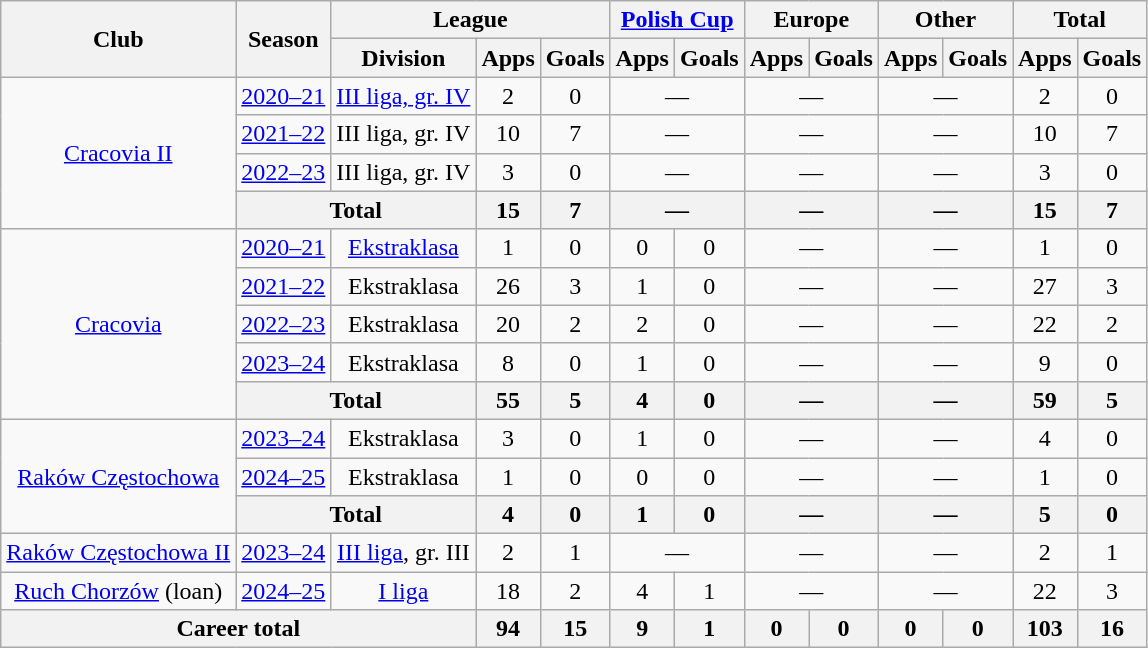<table class="wikitable" style="text-align: center;">
<tr>
<th rowspan="2">Club</th>
<th rowspan="2">Season</th>
<th colspan="3">League</th>
<th colspan="2"><a href='#'>Polish Cup</a></th>
<th colspan="2">Europe</th>
<th colspan="2">Other</th>
<th colspan="2">Total</th>
</tr>
<tr>
<th>Division</th>
<th>Apps</th>
<th>Goals</th>
<th>Apps</th>
<th>Goals</th>
<th>Apps</th>
<th>Goals</th>
<th>Apps</th>
<th>Goals</th>
<th>Apps</th>
<th>Goals</th>
</tr>
<tr>
<td rowspan="4"><a href='#'>Cracovia II</a></td>
<td><a href='#'>2020–21</a></td>
<td><a href='#'>III liga, gr. IV</a></td>
<td>2</td>
<td>0</td>
<td colspan="2">—</td>
<td colspan="2">—</td>
<td colspan="2">—</td>
<td>2</td>
<td>0</td>
</tr>
<tr>
<td><a href='#'>2021–22</a></td>
<td>III liga, gr. IV</td>
<td>10</td>
<td>7</td>
<td colspan="2">—</td>
<td colspan="2">—</td>
<td colspan="2">—</td>
<td>10</td>
<td>7</td>
</tr>
<tr>
<td><a href='#'>2022–23</a></td>
<td>III liga, gr. IV</td>
<td>3</td>
<td>0</td>
<td colspan="2">—</td>
<td colspan="2">—</td>
<td colspan="2">—</td>
<td>3</td>
<td>0</td>
</tr>
<tr>
<th colspan="2">Total</th>
<th>15</th>
<th>7</th>
<th colspan="2">—</th>
<th colspan="2">—</th>
<th colspan="2">—</th>
<th>15</th>
<th>7</th>
</tr>
<tr>
<td rowspan="5"><a href='#'>Cracovia</a></td>
<td><a href='#'>2020–21</a></td>
<td><a href='#'>Ekstraklasa</a></td>
<td>1</td>
<td>0</td>
<td>0</td>
<td>0</td>
<td colspan="2">—</td>
<td colspan="2">—</td>
<td>1</td>
<td>0</td>
</tr>
<tr>
<td><a href='#'>2021–22</a></td>
<td>Ekstraklasa</td>
<td>26</td>
<td>3</td>
<td>1</td>
<td>0</td>
<td colspan="2">—</td>
<td colspan="2">—</td>
<td>27</td>
<td>3</td>
</tr>
<tr>
<td><a href='#'>2022–23</a></td>
<td>Ekstraklasa</td>
<td>20</td>
<td>2</td>
<td>2</td>
<td>0</td>
<td colspan="2">—</td>
<td colspan="2">—</td>
<td>22</td>
<td>2</td>
</tr>
<tr>
<td><a href='#'>2023–24</a></td>
<td>Ekstraklasa</td>
<td>8</td>
<td>0</td>
<td>1</td>
<td>0</td>
<td colspan="2">—</td>
<td colspan="2">—</td>
<td>9</td>
<td>0</td>
</tr>
<tr>
<th colspan="2">Total</th>
<th>55</th>
<th>5</th>
<th>4</th>
<th>0</th>
<th colspan="2">—</th>
<th colspan="2">—</th>
<th>59</th>
<th>5</th>
</tr>
<tr>
<td rowspan="3"><a href='#'>Raków Częstochowa</a></td>
<td><a href='#'>2023–24</a></td>
<td>Ekstraklasa</td>
<td>3</td>
<td>0</td>
<td>1</td>
<td>0</td>
<td colspan="2">—</td>
<td colspan="2">—</td>
<td>4</td>
<td>0</td>
</tr>
<tr>
<td><a href='#'>2024–25</a></td>
<td>Ekstraklasa</td>
<td>1</td>
<td>0</td>
<td>0</td>
<td>0</td>
<td colspan="2">—</td>
<td colspan="2">—</td>
<td>1</td>
<td>0</td>
</tr>
<tr>
<th colspan="2">Total</th>
<th>4</th>
<th>0</th>
<th>1</th>
<th>0</th>
<th colspan="2">—</th>
<th colspan="2">—</th>
<th>5</th>
<th>0</th>
</tr>
<tr>
<td><a href='#'>Raków Częstochowa II</a></td>
<td><a href='#'>2023–24</a></td>
<td><a href='#'>III liga</a>, gr. III</td>
<td>2</td>
<td>1</td>
<td colspan="2">—</td>
<td colspan="2">—</td>
<td colspan="2">—</td>
<td>2</td>
<td>1</td>
</tr>
<tr>
<td><a href='#'>Ruch Chorzów</a> (loan)</td>
<td><a href='#'>2024–25</a></td>
<td><a href='#'>I liga</a></td>
<td>18</td>
<td>2</td>
<td>4</td>
<td>1</td>
<td colspan="2">—</td>
<td colspan="2">—</td>
<td>22</td>
<td>3</td>
</tr>
<tr>
<th colspan="3">Career total</th>
<th>94</th>
<th>15</th>
<th>9</th>
<th>1</th>
<th>0</th>
<th>0</th>
<th>0</th>
<th>0</th>
<th>103</th>
<th>16</th>
</tr>
</table>
